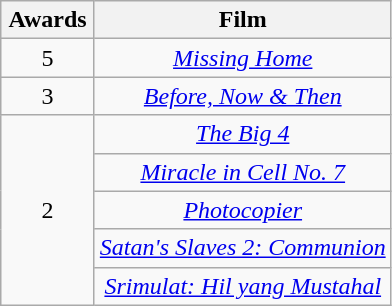<table class="wikitable plainrowheaders" style="text-align:center;">
<tr>
<th scope="col" style="width:55px;">Awards</th>
<th scope="col" style="text-align:center;">Film</th>
</tr>
<tr>
<td>5</td>
<td><em><a href='#'>Missing Home</a></em></td>
</tr>
<tr>
<td>3</td>
<td><em><a href='#'>Before, Now & Then</a></em></td>
</tr>
<tr>
<td rowspan="5">2</td>
<td><em><a href='#'>The Big 4</a></em></td>
</tr>
<tr>
<td><em><a href='#'>Miracle in Cell No. 7</a></em></td>
</tr>
<tr>
<td><em><a href='#'>Photocopier</a></em></td>
</tr>
<tr>
<td><em><a href='#'>Satan's Slaves 2: Communion</a></em></td>
</tr>
<tr>
<td><em><a href='#'>Srimulat: Hil yang Mustahal</a></em></td>
</tr>
</table>
